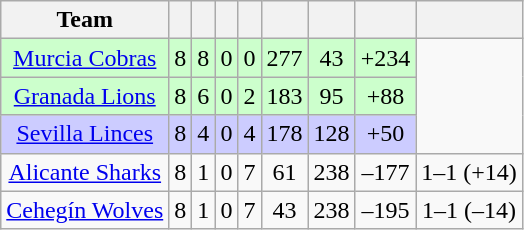<table class="wikitable sortable" style="text-align: center;">
<tr>
<th>Team</th>
<th></th>
<th></th>
<th></th>
<th></th>
<th></th>
<th></th>
<th></th>
<th></th>
</tr>
<tr ! style="background:#cfc;">
<td><a href='#'>Murcia Cobras</a></td>
<td>8</td>
<td>8</td>
<td>0</td>
<td>0</td>
<td>277</td>
<td>43</td>
<td>+234</td>
</tr>
<tr ! style="background:#cfc;">
<td><a href='#'>Granada Lions</a></td>
<td>8</td>
<td>6</td>
<td>0</td>
<td>2</td>
<td>183</td>
<td>95</td>
<td>+88</td>
</tr>
<tr ! style="background:#ccccff;">
<td><a href='#'>Sevilla Linces</a></td>
<td>8</td>
<td>4</td>
<td>0</td>
<td>4</td>
<td>178</td>
<td>128</td>
<td>+50</td>
</tr>
<tr>
<td><a href='#'>Alicante Sharks</a></td>
<td>8</td>
<td>1</td>
<td>0</td>
<td>7</td>
<td>61</td>
<td>238</td>
<td>–177</td>
<td>1–1 (+14)</td>
</tr>
<tr>
<td><a href='#'>Cehegín Wolves</a></td>
<td>8</td>
<td>1</td>
<td>0</td>
<td>7</td>
<td>43</td>
<td>238</td>
<td>–195</td>
<td>1–1 (–14)</td>
</tr>
</table>
